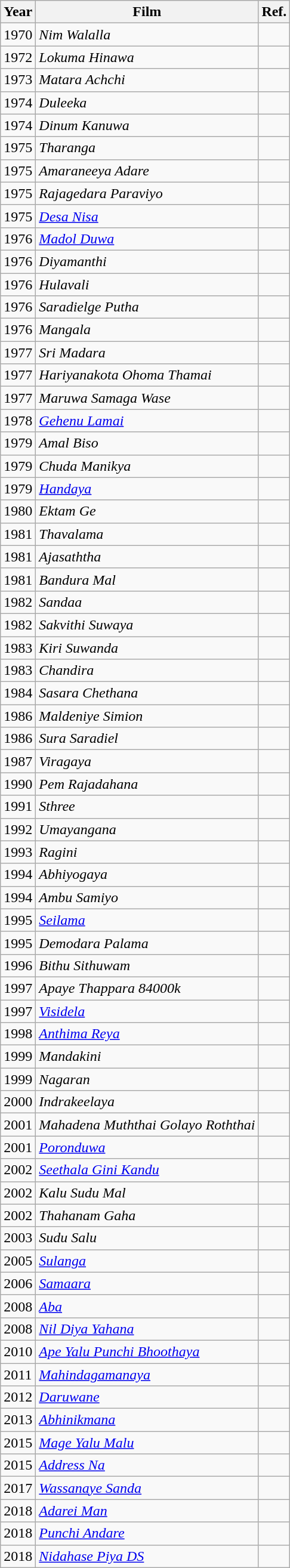<table class="wikitable">
<tr>
<th>Year</th>
<th>Film</th>
<th>Ref.</th>
</tr>
<tr>
<td>1970</td>
<td><em>Nim Walalla</em></td>
<td></td>
</tr>
<tr>
<td>1972</td>
<td><em>Lokuma Hinawa</em></td>
<td></td>
</tr>
<tr>
<td>1973</td>
<td><em>Matara Achchi</em></td>
<td></td>
</tr>
<tr>
<td>1974</td>
<td><em>Duleeka</em></td>
<td></td>
</tr>
<tr>
<td>1974</td>
<td><em>Dinum Kanuwa</em></td>
<td></td>
</tr>
<tr>
<td>1975</td>
<td><em>Tharanga</em></td>
<td></td>
</tr>
<tr>
<td>1975</td>
<td><em>Amaraneeya Adare</em></td>
<td></td>
</tr>
<tr>
<td>1975</td>
<td><em>Rajagedara Paraviyo</em></td>
<td></td>
</tr>
<tr>
<td>1975</td>
<td><em><a href='#'>Desa Nisa</a></em></td>
<td></td>
</tr>
<tr>
<td>1976</td>
<td><em><a href='#'>Madol Duwa</a></em></td>
<td></td>
</tr>
<tr>
<td>1976</td>
<td><em>Diyamanthi</em></td>
<td></td>
</tr>
<tr>
<td>1976</td>
<td><em>Hulavali</em></td>
<td></td>
</tr>
<tr>
<td>1976</td>
<td><em>Saradielge Putha</em></td>
<td></td>
</tr>
<tr>
<td>1976</td>
<td><em>Mangala</em></td>
<td></td>
</tr>
<tr>
<td>1977</td>
<td><em>Sri Madara</em></td>
<td></td>
</tr>
<tr>
<td>1977</td>
<td><em>Hariyanakota Ohoma Thamai</em></td>
<td></td>
</tr>
<tr>
<td>1977</td>
<td><em>Maruwa Samaga Wase</em></td>
<td></td>
</tr>
<tr>
<td>1978</td>
<td><em><a href='#'>Gehenu Lamai</a></em></td>
<td></td>
</tr>
<tr>
<td>1979</td>
<td><em>Amal Biso</em></td>
<td></td>
</tr>
<tr>
<td>1979</td>
<td><em>Chuda Manikya</em></td>
<td></td>
</tr>
<tr>
<td>1979</td>
<td><em><a href='#'>Handaya</a></em></td>
<td></td>
</tr>
<tr>
<td>1980</td>
<td><em>Ektam Ge</em></td>
<td></td>
</tr>
<tr>
<td>1981</td>
<td><em>Thavalama</em></td>
<td></td>
</tr>
<tr>
<td>1981</td>
<td><em>Ajasaththa</em></td>
<td></td>
</tr>
<tr>
<td>1981</td>
<td><em>Bandura Mal</em></td>
<td></td>
</tr>
<tr>
<td>1982</td>
<td><em>Sandaa</em></td>
<td></td>
</tr>
<tr>
<td>1982</td>
<td><em>Sakvithi Suwaya</em></td>
<td></td>
</tr>
<tr>
<td>1983</td>
<td><em>Kiri Suwanda</em></td>
<td></td>
</tr>
<tr>
<td>1983</td>
<td><em>Chandira</em></td>
<td></td>
</tr>
<tr>
<td>1984</td>
<td><em>Sasara Chethana</em></td>
<td></td>
</tr>
<tr>
<td>1986</td>
<td><em>Maldeniye Simion</em></td>
<td></td>
</tr>
<tr>
<td>1986</td>
<td><em>Sura Saradiel</em></td>
<td></td>
</tr>
<tr>
<td>1987</td>
<td><em>Viragaya</em></td>
<td></td>
</tr>
<tr>
<td>1990</td>
<td><em>Pem Rajadahana</em></td>
<td></td>
</tr>
<tr>
<td>1991</td>
<td><em>Sthree</em></td>
<td></td>
</tr>
<tr>
<td>1992</td>
<td><em>Umayangana</em></td>
<td></td>
</tr>
<tr>
<td>1993</td>
<td><em>Ragini</em></td>
<td></td>
</tr>
<tr>
<td>1994</td>
<td><em>Abhiyogaya</em></td>
<td></td>
</tr>
<tr>
<td>1994</td>
<td><em>Ambu Samiyo</em></td>
<td></td>
</tr>
<tr>
<td>1995</td>
<td><em><a href='#'>Seilama</a></em></td>
<td></td>
</tr>
<tr>
<td>1995</td>
<td><em>Demodara Palama</em></td>
<td></td>
</tr>
<tr>
<td>1996</td>
<td><em>Bithu Sithuwam</em></td>
<td></td>
</tr>
<tr>
<td>1997</td>
<td><em>Apaye Thappara 84000k</em></td>
<td></td>
</tr>
<tr>
<td>1997</td>
<td><em><a href='#'>Visidela</a></em></td>
<td></td>
</tr>
<tr>
<td>1998</td>
<td><em><a href='#'>Anthima Reya</a></em></td>
<td></td>
</tr>
<tr>
<td>1999</td>
<td><em>Mandakini</em></td>
<td></td>
</tr>
<tr>
<td>1999</td>
<td><em>Nagaran</em></td>
<td></td>
</tr>
<tr>
<td>2000</td>
<td><em>Indrakeelaya</em></td>
<td></td>
</tr>
<tr>
<td>2001</td>
<td><em>Mahadena Muththai Golayo Roththai</em></td>
<td></td>
</tr>
<tr>
<td>2001</td>
<td><em><a href='#'>Poronduwa</a></em></td>
<td></td>
</tr>
<tr>
<td>2002</td>
<td><em><a href='#'>Seethala Gini Kandu</a></em></td>
<td></td>
</tr>
<tr>
<td>2002</td>
<td><em>Kalu Sudu Mal</em></td>
<td></td>
</tr>
<tr>
<td>2002</td>
<td><em>Thahanam Gaha</em></td>
<td></td>
</tr>
<tr>
<td>2003</td>
<td><em>Sudu Salu</em></td>
<td></td>
</tr>
<tr>
<td>2005</td>
<td><em><a href='#'>Sulanga</a></em></td>
<td></td>
</tr>
<tr>
<td>2006</td>
<td><em><a href='#'>Samaara</a></em></td>
<td></td>
</tr>
<tr>
<td>2008</td>
<td><em><a href='#'>Aba</a></em></td>
<td></td>
</tr>
<tr>
<td>2008</td>
<td><em><a href='#'>Nil Diya Yahana</a></em></td>
<td></td>
</tr>
<tr>
<td>2010</td>
<td><em><a href='#'>Ape Yalu Punchi Bhoothaya</a></em></td>
<td></td>
</tr>
<tr>
<td>2011</td>
<td><em><a href='#'>Mahindagamanaya</a></em></td>
<td></td>
</tr>
<tr>
<td>2012</td>
<td><em><a href='#'>Daruwane</a></em></td>
<td></td>
</tr>
<tr>
<td>2013</td>
<td><em><a href='#'>Abhinikmana</a></em></td>
<td></td>
</tr>
<tr>
<td>2015</td>
<td><em><a href='#'>Mage Yalu Malu</a></em></td>
<td></td>
</tr>
<tr>
<td>2015</td>
<td><em><a href='#'>Address Na</a></em></td>
<td></td>
</tr>
<tr>
<td>2017</td>
<td><em><a href='#'>Wassanaye Sanda</a></em></td>
<td></td>
</tr>
<tr>
<td>2018</td>
<td><em><a href='#'>Adarei Man</a></em></td>
<td></td>
</tr>
<tr>
<td>2018</td>
<td><em><a href='#'>Punchi Andare</a></em></td>
<td></td>
</tr>
<tr>
<td>2018</td>
<td><em><a href='#'>Nidahase Piya DS</a></em></td>
<td></td>
</tr>
</table>
